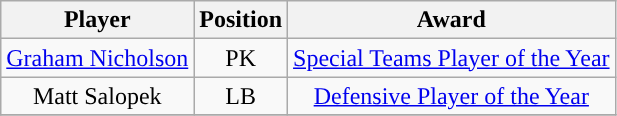<table class="wikitable" style="text-align: center">
<tr align=center>
<th>Player</th>
<th>Position</th>
<th>Award</th>
</tr>
<tr>
<td><a href='#'>Graham Nicholson</a></td>
<td>PK</td>
<td><a href='#'>Special Teams Player of the Year</a></td>
</tr>
<tr>
<td>Matt Salopek</td>
<td>LB</td>
<td><a href='#'>Defensive Player of the Year</a></td>
</tr>
<tr>
</tr>
</table>
